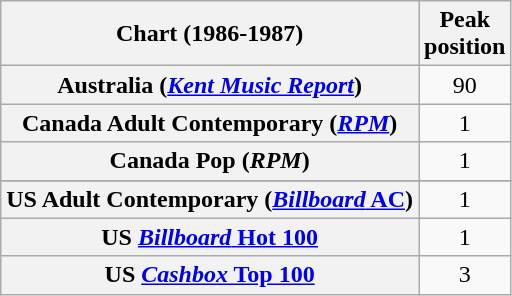<table class="wikitable plainrowheaders sortable">
<tr>
<th>Chart (1986-1987)</th>
<th>Peak<br> position</th>
</tr>
<tr>
<th scope="row">Australia (<em><a href='#'>Kent Music Report</a></em>)</th>
<td align="center">90</td>
</tr>
<tr>
<th scope="row">Canada Adult Contemporary (<em><a href='#'>RPM</a></em>)</th>
<td align="center">1</td>
</tr>
<tr>
<th scope="row">Canada Pop (<em>RPM</em>)</th>
<td align="center">1</td>
</tr>
<tr>
</tr>
<tr>
</tr>
<tr>
<th scope="row">US Adult Contemporary (<a href='#'><em>Billboard</em> AC</a>)</th>
<td align="center">1</td>
</tr>
<tr>
<th scope="row">US <a href='#'><em>Billboard</em> Hot 100</a></th>
<td align="center">1</td>
</tr>
<tr>
<th scope="row">US <a href='#'><em>Cashbox</em> Top 100</a></th>
<td style="text-align:center;">3</td>
</tr>
</table>
